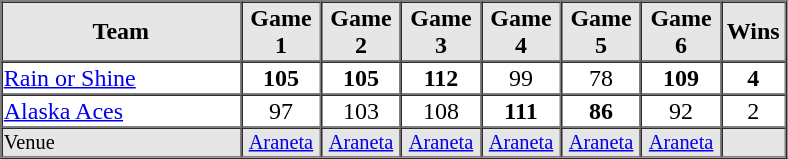<table border=1 cellspacing=0 width=525 align=center>
<tr style="text-align:center; background-color:#e6e6e6;">
<th align=center width=30%>Team</th>
<th width=10%>Game 1</th>
<th width=10%>Game 2</th>
<th width=10%>Game 3</th>
<th width=10%>Game 4</th>
<th width=10%>Game 5</th>
<th width=10%>Game 6</th>
<th width=8%>Wins</th>
</tr>
<tr style="text-align:center;">
<td align=left><a href='#'>Rain or Shine</a></td>
<td><strong>105</strong></td>
<td><strong>105</strong></td>
<td><strong>112</strong></td>
<td>99</td>
<td>78</td>
<td><strong>109</strong></td>
<td><strong>4</strong></td>
</tr>
<tr style="text-align:center;">
<td align=left><a href='#'>Alaska Aces</a></td>
<td>97</td>
<td>103</td>
<td>108</td>
<td><strong>111</strong></td>
<td><strong>86</strong></td>
<td>92</td>
<td>2</td>
</tr>
<tr style="text-align:center; font-size: 85%; background-color:#e6e6e6;">
<td align=left>Venue</td>
<td><a href='#'>Araneta</a></td>
<td><a href='#'>Araneta</a></td>
<td><a href='#'>Araneta</a></td>
<td><a href='#'>Araneta</a></td>
<td><a href='#'>Araneta</a></td>
<td><a href='#'>Araneta</a></td>
<td></td>
</tr>
</table>
